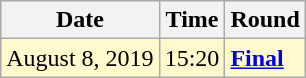<table class="wikitable">
<tr>
<th>Date</th>
<th>Time</th>
<th>Round</th>
</tr>
<tr style=background:lemonchiffon>
<td>August 8, 2019</td>
<td>15:20</td>
<td><strong><a href='#'>Final</a></strong></td>
</tr>
</table>
